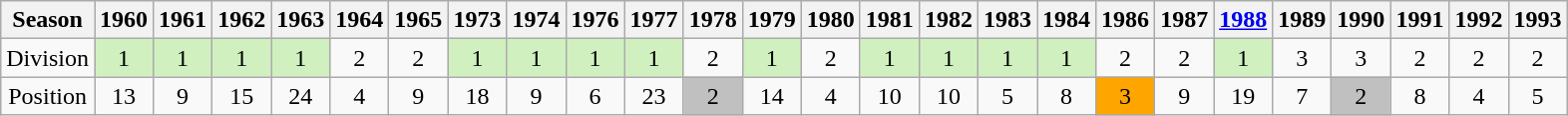<table class="wikitable" style="text-align:Center">
<tr>
<th>Season</th>
<th>1960</th>
<th>1961</th>
<th>1962</th>
<th>1963</th>
<th>1964</th>
<th>1965</th>
<th>1973</th>
<th>1974</th>
<th>1976</th>
<th>1977</th>
<th>1978</th>
<th>1979</th>
<th>1980</th>
<th>1981</th>
<th>1982</th>
<th>1983</th>
<th>1984</th>
<th>1986</th>
<th>1987</th>
<th><a href='#'>1988</a></th>
<th>1989</th>
<th>1990</th>
<th>1991</th>
<th>1992</th>
<th>1993</th>
</tr>
<tr>
<td>Division</td>
<td bgcolor=#D0F0C0>1</td>
<td bgcolor=#D0F0C0>1</td>
<td bgcolor=#D0F0C0>1</td>
<td bgcolor=#D0F0C0>1</td>
<td>2</td>
<td>2</td>
<td bgcolor=#D0F0C0>1</td>
<td bgcolor=#D0F0C0>1</td>
<td bgcolor=#D0F0C0>1</td>
<td bgcolor=#D0F0C0>1</td>
<td>2</td>
<td bgcolor=#D0F0C0>1</td>
<td>2</td>
<td bgcolor=#D0F0C0>1</td>
<td bgcolor=#D0F0C0>1</td>
<td bgcolor=#D0F0C0>1</td>
<td bgcolor=#D0F0C0>1</td>
<td>2</td>
<td>2</td>
<td bgcolor=#D0F0C0>1</td>
<td>3</td>
<td>3</td>
<td>2</td>
<td>2</td>
<td>2</td>
</tr>
<tr>
<td>Position</td>
<td>13</td>
<td>9</td>
<td>15</td>
<td>24</td>
<td>4</td>
<td>9</td>
<td>18</td>
<td>9</td>
<td>6</td>
<td>23</td>
<td bgcolor=silver>2</td>
<td>14</td>
<td>4</td>
<td>10</td>
<td>10</td>
<td>5</td>
<td>8</td>
<td bgcolor=orange>3</td>
<td>9</td>
<td>19</td>
<td>7</td>
<td bgcolor=silver>2</td>
<td>8</td>
<td>4</td>
<td>5</td>
</tr>
</table>
